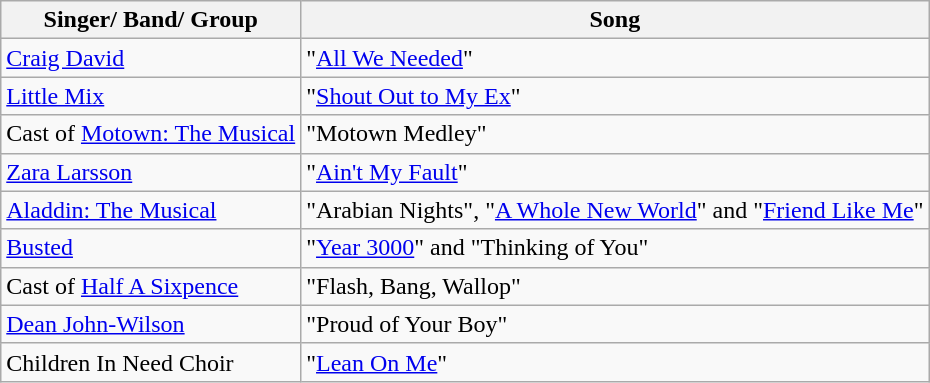<table class="wikitable">
<tr>
<th>Singer/ Band/ Group</th>
<th>Song</th>
</tr>
<tr>
<td><a href='#'>Craig David</a></td>
<td>"<a href='#'>All We Needed</a>"</td>
</tr>
<tr>
<td><a href='#'>Little Mix</a></td>
<td>"<a href='#'>Shout Out to My Ex</a>"</td>
</tr>
<tr>
<td>Cast of <a href='#'>Motown: The Musical</a></td>
<td>"Motown Medley"</td>
</tr>
<tr>
<td><a href='#'>Zara Larsson</a></td>
<td>"<a href='#'>Ain't My Fault</a>"</td>
</tr>
<tr>
<td><a href='#'>Aladdin: The Musical</a></td>
<td>"Arabian Nights", "<a href='#'>A Whole New World</a>" and "<a href='#'>Friend Like Me</a>"</td>
</tr>
<tr>
<td><a href='#'>Busted</a></td>
<td>"<a href='#'>Year 3000</a>" and "Thinking of You"</td>
</tr>
<tr>
<td>Cast of <a href='#'>Half A Sixpence</a></td>
<td>"Flash, Bang, Wallop"</td>
</tr>
<tr>
<td><a href='#'>Dean John-Wilson</a></td>
<td>"Proud of Your Boy"</td>
</tr>
<tr>
<td>Children In Need Choir</td>
<td>"<a href='#'>Lean On Me</a>"</td>
</tr>
</table>
